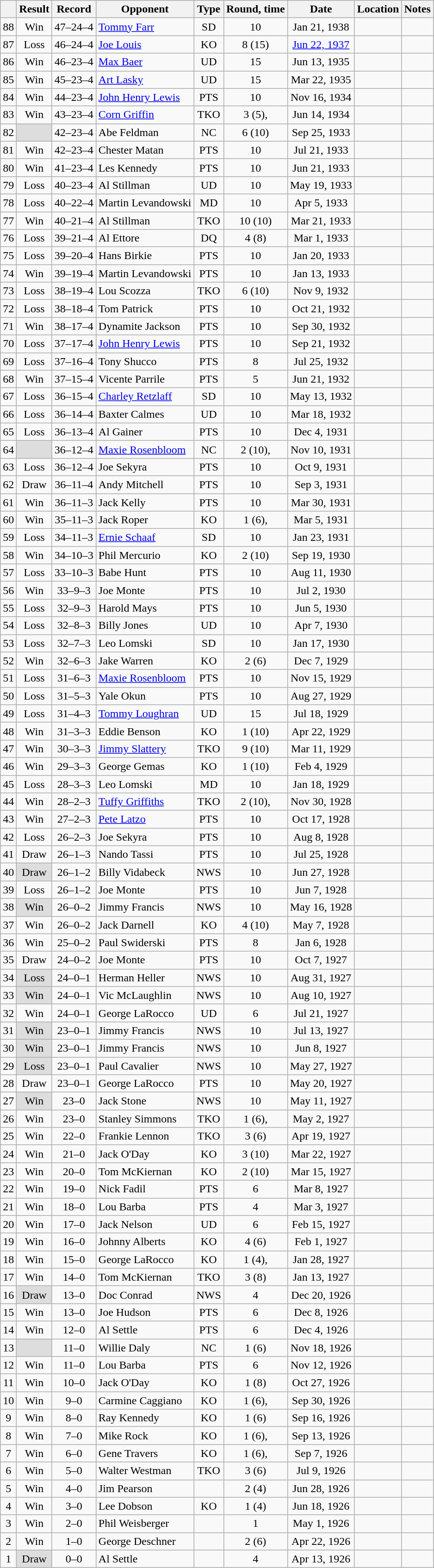<table class="wikitable mw-collapsible mw-collapsed" style="text-align:center">
<tr>
<th></th>
<th>Result</th>
<th>Record</th>
<th>Opponent</th>
<th>Type</th>
<th>Round, time</th>
<th>Date</th>
<th>Location</th>
<th>Notes</th>
</tr>
<tr>
<td>88</td>
<td>Win</td>
<td>47–24–4 </td>
<td style="text-align:left;"><a href='#'>Tommy Farr</a></td>
<td>SD</td>
<td>10</td>
<td>Jan 21, 1938</td>
<td style="text-align:left;"></td>
<td style="text-align:left;"></td>
</tr>
<tr>
<td>87</td>
<td>Loss</td>
<td>46–24–4 </td>
<td style="text-align:left;"><a href='#'>Joe Louis</a></td>
<td>KO</td>
<td>8 (15)</td>
<td><a href='#'>Jun 22, 1937</a></td>
<td style="text-align:left;"></td>
<td style="text-align:left;"></td>
</tr>
<tr>
<td>86</td>
<td>Win</td>
<td>46–23–4 </td>
<td style="text-align:left;"><a href='#'>Max Baer</a></td>
<td>UD</td>
<td>15</td>
<td>Jun 13, 1935</td>
<td style="text-align:left;"></td>
<td style="text-align:left;"></td>
</tr>
<tr>
<td>85</td>
<td>Win</td>
<td>45–23–4 </td>
<td style="text-align:left;"><a href='#'>Art Lasky</a></td>
<td>UD</td>
<td>15</td>
<td>Mar 22, 1935</td>
<td style="text-align:left;"></td>
<td style="text-align:left;"></td>
</tr>
<tr>
<td>84</td>
<td>Win</td>
<td>44–23–4 </td>
<td style="text-align:left;"><a href='#'>John Henry Lewis</a></td>
<td>PTS</td>
<td>10</td>
<td>Nov 16, 1934</td>
<td style="text-align:left;"></td>
<td style="text-align:left;"></td>
</tr>
<tr>
<td>83</td>
<td>Win</td>
<td>43–23–4 </td>
<td style="text-align:left;"><a href='#'>Corn Griffin</a></td>
<td>TKO</td>
<td>3 (5), </td>
<td>Jun 14, 1934</td>
<td style="text-align:left;"></td>
<td style="text-align:left;"></td>
</tr>
<tr>
<td>82</td>
<td style="background:#DDD"></td>
<td>42–23–4 </td>
<td style="text-align:left;">Abe Feldman</td>
<td>NC</td>
<td>6 (10)</td>
<td>Sep 25, 1933</td>
<td style="text-align:left;"></td>
<td style="text-align:left;"></td>
</tr>
<tr>
<td>81</td>
<td>Win</td>
<td>42–23–4 </td>
<td style="text-align:left;">Chester Matan</td>
<td>PTS</td>
<td>10</td>
<td>Jul 21, 1933</td>
<td style="text-align:left;"></td>
<td style="text-align:left;"></td>
</tr>
<tr>
<td>80</td>
<td>Win</td>
<td>41–23–4 </td>
<td style="text-align:left;">Les Kennedy</td>
<td>PTS</td>
<td>10</td>
<td>Jun 21, 1933</td>
<td style="text-align:left;"></td>
<td style="text-align:left;"></td>
</tr>
<tr>
<td>79</td>
<td>Loss</td>
<td>40–23–4 </td>
<td style="text-align:left;">Al Stillman</td>
<td>UD</td>
<td>10</td>
<td>May 19, 1933</td>
<td style="text-align:left;"></td>
<td style="text-align:left;"></td>
</tr>
<tr>
<td>78</td>
<td>Loss</td>
<td>40–22–4 </td>
<td style="text-align:left;">Martin Levandowski</td>
<td>MD</td>
<td>10</td>
<td>Apr 5, 1933</td>
<td style="text-align:left;"></td>
<td style="text-align:left;"></td>
</tr>
<tr>
<td>77</td>
<td>Win</td>
<td>40–21–4 </td>
<td style="text-align:left;">Al Stillman</td>
<td>TKO</td>
<td>10 (10)</td>
<td>Mar 21, 1933</td>
<td style="text-align:left;"></td>
<td style="text-align:left;"></td>
</tr>
<tr>
<td>76</td>
<td>Loss</td>
<td>39–21–4 </td>
<td style="text-align:left;">Al Ettore</td>
<td>DQ</td>
<td>4 (8)</td>
<td>Mar 1, 1933</td>
<td style="text-align:left;"></td>
<td style="text-align:left;"></td>
</tr>
<tr>
<td>75</td>
<td>Loss</td>
<td>39–20–4 </td>
<td style="text-align:left;">Hans Birkie</td>
<td>PTS</td>
<td>10</td>
<td>Jan 20, 1933</td>
<td style="text-align:left;"></td>
<td style="text-align:left;"></td>
</tr>
<tr>
<td>74</td>
<td>Win</td>
<td>39–19–4 </td>
<td style="text-align:left;">Martin Levandowski</td>
<td>PTS</td>
<td>10</td>
<td>Jan 13, 1933</td>
<td style="text-align:left;"></td>
<td style="text-align:left;"></td>
</tr>
<tr>
<td>73</td>
<td>Loss</td>
<td>38–19–4 </td>
<td style="text-align:left;">Lou Scozza</td>
<td>TKO</td>
<td>6 (10)</td>
<td>Nov 9, 1932</td>
<td style="text-align:left;"></td>
<td style="text-align:left;"></td>
</tr>
<tr>
<td>72</td>
<td>Loss</td>
<td>38–18–4 </td>
<td style="text-align:left;">Tom Patrick</td>
<td>PTS</td>
<td>10</td>
<td>Oct 21, 1932</td>
<td style="text-align:left;"></td>
<td style="text-align:left;"></td>
</tr>
<tr>
<td>71</td>
<td>Win</td>
<td>38–17–4 </td>
<td style="text-align:left;">Dynamite Jackson</td>
<td>PTS</td>
<td>10</td>
<td>Sep 30, 1932</td>
<td style="text-align:left;"></td>
<td style="text-align:left;"></td>
</tr>
<tr>
<td>70</td>
<td>Loss</td>
<td>37–17–4 </td>
<td style="text-align:left;"><a href='#'>John Henry Lewis</a></td>
<td>PTS</td>
<td>10</td>
<td>Sep 21, 1932</td>
<td style="text-align:left;"></td>
<td style="text-align:left;"></td>
</tr>
<tr>
<td>69</td>
<td>Loss</td>
<td>37–16–4 </td>
<td style="text-align:left;">Tony Shucco</td>
<td>PTS</td>
<td>8</td>
<td>Jul 25, 1932</td>
<td style="text-align:left;"></td>
<td style="text-align:left;"></td>
</tr>
<tr>
<td>68</td>
<td>Win</td>
<td>37–15–4 </td>
<td style="text-align:left;">Vicente Parrile</td>
<td>PTS</td>
<td>5</td>
<td>Jun 21, 1932</td>
<td style="text-align:left;"></td>
<td style="text-align:left;"></td>
</tr>
<tr>
<td>67</td>
<td>Loss</td>
<td>36–15–4 </td>
<td style="text-align:left;"><a href='#'>Charley Retzlaff</a></td>
<td>SD</td>
<td>10</td>
<td>May 13, 1932</td>
<td style="text-align:left;"></td>
<td style="text-align:left;"></td>
</tr>
<tr>
<td>66</td>
<td>Loss</td>
<td>36–14–4 </td>
<td style="text-align:left;">Baxter Calmes</td>
<td>UD</td>
<td>10</td>
<td>Mar 18, 1932</td>
<td style="text-align:left;"></td>
<td style="text-align:left;"></td>
</tr>
<tr>
<td>65</td>
<td>Loss</td>
<td>36–13–4 </td>
<td style="text-align:left;">Al Gainer</td>
<td>PTS</td>
<td>10</td>
<td>Dec 4, 1931</td>
<td style="text-align:left;"></td>
<td style="text-align:left;"></td>
</tr>
<tr>
<td>64</td>
<td style="background:#DDD"></td>
<td>36–12–4 </td>
<td style="text-align:left;"><a href='#'>Maxie Rosenbloom</a></td>
<td>NC</td>
<td>2 (10), </td>
<td>Nov 10, 1931</td>
<td style="text-align:left;"></td>
<td style="text-align:left;"></td>
</tr>
<tr>
<td>63</td>
<td>Loss</td>
<td>36–12–4 </td>
<td style="text-align:left;">Joe Sekyra</td>
<td>PTS</td>
<td>10</td>
<td>Oct 9, 1931</td>
<td style="text-align:left;"></td>
<td style="text-align:left;"></td>
</tr>
<tr>
<td>62</td>
<td>Draw</td>
<td>36–11–4 </td>
<td style="text-align:left;">Andy Mitchell</td>
<td>PTS</td>
<td>10</td>
<td>Sep 3, 1931</td>
<td style="text-align:left;"></td>
<td style="text-align:left;"></td>
</tr>
<tr>
<td>61</td>
<td>Win</td>
<td>36–11–3 </td>
<td style="text-align:left;">Jack Kelly</td>
<td>PTS</td>
<td>10</td>
<td>Mar 30, 1931</td>
<td style="text-align:left;"></td>
<td style="text-align:left;"></td>
</tr>
<tr>
<td>60</td>
<td>Win</td>
<td>35–11–3 </td>
<td style="text-align:left;">Jack Roper</td>
<td>KO</td>
<td>1 (6), </td>
<td>Mar 5, 1931</td>
<td style="text-align:left;"></td>
<td style="text-align:left;"></td>
</tr>
<tr>
<td>59</td>
<td>Loss</td>
<td>34–11–3 </td>
<td style="text-align:left;"><a href='#'>Ernie Schaaf</a></td>
<td>SD</td>
<td>10</td>
<td>Jan 23, 1931</td>
<td style="text-align:left;"></td>
<td style="text-align:left;"></td>
</tr>
<tr>
<td>58</td>
<td>Win</td>
<td>34–10–3 </td>
<td style="text-align:left;">Phil Mercurio</td>
<td>KO</td>
<td>2 (10)</td>
<td>Sep 19, 1930</td>
<td style="text-align:left;"></td>
<td style="text-align:left;"></td>
</tr>
<tr>
<td>57</td>
<td>Loss</td>
<td>33–10–3 </td>
<td style="text-align:left;">Babe Hunt</td>
<td>PTS</td>
<td>10</td>
<td>Aug 11, 1930</td>
<td style="text-align:left;"></td>
<td style="text-align:left;"></td>
</tr>
<tr>
<td>56</td>
<td>Win</td>
<td>33–9–3 </td>
<td style="text-align:left;">Joe Monte</td>
<td>PTS</td>
<td>10</td>
<td>Jul 2, 1930</td>
<td style="text-align:left;"></td>
<td style="text-align:left;"></td>
</tr>
<tr>
<td>55</td>
<td>Loss</td>
<td>32–9–3 </td>
<td style="text-align:left;">Harold Mays</td>
<td>PTS</td>
<td>10</td>
<td>Jun 5, 1930</td>
<td style="text-align:left;"></td>
<td style="text-align:left;"></td>
</tr>
<tr>
<td>54</td>
<td>Loss</td>
<td>32–8–3 </td>
<td style="text-align:left;">Billy Jones</td>
<td>UD</td>
<td>10</td>
<td>Apr 7, 1930</td>
<td style="text-align:left;"></td>
<td style="text-align:left;"></td>
</tr>
<tr>
<td>53</td>
<td>Loss</td>
<td>32–7–3 </td>
<td style="text-align:left;">Leo Lomski</td>
<td>SD</td>
<td>10</td>
<td>Jan 17, 1930</td>
<td style="text-align:left;"></td>
<td style="text-align:left;"></td>
</tr>
<tr>
<td>52</td>
<td>Win</td>
<td>32–6–3 </td>
<td style="text-align:left;">Jake Warren</td>
<td>KO</td>
<td>2 (6)</td>
<td>Dec 7, 1929</td>
<td style="text-align:left;"></td>
<td style="text-align:left;"></td>
</tr>
<tr>
<td>51</td>
<td>Loss</td>
<td>31–6–3 </td>
<td style="text-align:left;"><a href='#'>Maxie Rosenbloom</a></td>
<td>PTS</td>
<td>10</td>
<td>Nov 15, 1929</td>
<td style="text-align:left;"></td>
<td style="text-align:left;"></td>
</tr>
<tr>
<td>50</td>
<td>Loss</td>
<td>31–5–3 </td>
<td style="text-align:left;">Yale Okun</td>
<td>PTS</td>
<td>10</td>
<td>Aug 27, 1929</td>
<td style="text-align:left;"></td>
<td style="text-align:left;"></td>
</tr>
<tr>
<td>49</td>
<td>Loss</td>
<td>31–4–3 </td>
<td style="text-align:left;"><a href='#'>Tommy Loughran</a></td>
<td>UD</td>
<td>15</td>
<td>Jul 18, 1929</td>
<td style="text-align:left;"></td>
<td style="text-align:left;"></td>
</tr>
<tr>
<td>48</td>
<td>Win</td>
<td>31–3–3 </td>
<td style="text-align:left;">Eddie Benson</td>
<td>KO</td>
<td>1 (10)</td>
<td>Apr 22, 1929</td>
<td style="text-align:left;"></td>
<td style="text-align:left;"></td>
</tr>
<tr>
<td>47</td>
<td>Win</td>
<td>30–3–3 </td>
<td style="text-align:left;"><a href='#'>Jimmy Slattery</a></td>
<td>TKO</td>
<td>9 (10)</td>
<td>Mar 11, 1929</td>
<td style="text-align:left;"></td>
<td style="text-align:left;"></td>
</tr>
<tr>
<td>46</td>
<td>Win</td>
<td>29–3–3 </td>
<td style="text-align:left;">George Gemas</td>
<td>KO</td>
<td>1 (10)</td>
<td>Feb 4, 1929</td>
<td style="text-align:left;"></td>
<td style="text-align:left;"></td>
</tr>
<tr>
<td>45</td>
<td>Loss</td>
<td>28–3–3 </td>
<td style="text-align:left;">Leo Lomski</td>
<td>MD</td>
<td>10</td>
<td>Jan 18, 1929</td>
<td style="text-align:left;"></td>
<td style="text-align:left;"></td>
</tr>
<tr>
<td>44</td>
<td>Win</td>
<td>28–2–3 </td>
<td style="text-align:left;"><a href='#'>Tuffy Griffiths</a></td>
<td>TKO</td>
<td>2 (10), </td>
<td>Nov 30, 1928</td>
<td style="text-align:left;"></td>
<td style="text-align:left;"></td>
</tr>
<tr>
<td>43</td>
<td>Win</td>
<td>27–2–3 </td>
<td style="text-align:left;"><a href='#'>Pete Latzo</a></td>
<td>PTS</td>
<td>10</td>
<td>Oct 17, 1928</td>
<td style="text-align:left;"></td>
<td style="text-align:left;"></td>
</tr>
<tr>
<td>42</td>
<td>Loss</td>
<td>26–2–3 </td>
<td style="text-align:left;">Joe Sekyra</td>
<td>PTS</td>
<td>10</td>
<td>Aug 8, 1928</td>
<td style="text-align:left;"></td>
<td style="text-align:left;"></td>
</tr>
<tr>
<td>41</td>
<td>Draw</td>
<td>26–1–3 </td>
<td style="text-align:left;">Nando Tassi</td>
<td>PTS</td>
<td>10</td>
<td>Jul 25, 1928</td>
<td style="text-align:left;"></td>
<td style="text-align:left;"></td>
</tr>
<tr>
<td>40</td>
<td style="background:#DDD">Draw</td>
<td>26–1–2 </td>
<td style="text-align:left;">Billy Vidabeck</td>
<td>NWS</td>
<td>10</td>
<td>Jun 27, 1928</td>
<td style="text-align:left;"></td>
<td style="text-align:left;"></td>
</tr>
<tr>
<td>39</td>
<td>Loss</td>
<td>26–1–2 </td>
<td style="text-align:left;">Joe Monte</td>
<td>PTS</td>
<td>10</td>
<td>Jun 7, 1928</td>
<td style="text-align:left;"></td>
<td style="text-align:left;"></td>
</tr>
<tr>
<td>38</td>
<td style="background:#DDD">Win</td>
<td>26–0–2 </td>
<td style="text-align:left;">Jimmy Francis</td>
<td>NWS</td>
<td>10</td>
<td>May 16, 1928</td>
<td style="text-align:left;"></td>
<td style="text-align:left;"></td>
</tr>
<tr>
<td>37</td>
<td>Win</td>
<td>26–0–2 </td>
<td style="text-align:left;">Jack Darnell</td>
<td>KO</td>
<td>4 (10)</td>
<td>May 7, 1928</td>
<td style="text-align:left;"></td>
<td style="text-align:left;"></td>
</tr>
<tr>
<td>36</td>
<td>Win</td>
<td>25–0–2 </td>
<td style="text-align:left;">Paul Swiderski</td>
<td>PTS</td>
<td>8</td>
<td>Jan 6, 1928</td>
<td style="text-align:left;"></td>
<td style="text-align:left;"></td>
</tr>
<tr>
<td>35</td>
<td>Draw</td>
<td>24–0–2 </td>
<td style="text-align:left;">Joe Monte</td>
<td>PTS</td>
<td>10</td>
<td>Oct 7, 1927</td>
<td style="text-align:left;"></td>
<td style="text-align:left;"></td>
</tr>
<tr>
<td>34</td>
<td style="background:#DDD">Loss</td>
<td>24–0–1 </td>
<td style="text-align:left;">Herman Heller</td>
<td>NWS</td>
<td>10</td>
<td>Aug 31, 1927</td>
<td style="text-align:left;"></td>
<td style="text-align:left;"></td>
</tr>
<tr>
<td>33</td>
<td style="background:#DDD">Win</td>
<td>24–0–1 </td>
<td style="text-align:left;">Vic McLaughlin</td>
<td>NWS</td>
<td>10</td>
<td>Aug 10, 1927</td>
<td style="text-align:left;"></td>
<td style="text-align:left;"></td>
</tr>
<tr>
<td>32</td>
<td>Win</td>
<td>24–0–1 </td>
<td style="text-align:left;">George LaRocco</td>
<td>UD</td>
<td>6</td>
<td>Jul 21, 1927</td>
<td style="text-align:left;"></td>
<td style="text-align:left;"></td>
</tr>
<tr>
<td>31</td>
<td style="background:#DDD">Win</td>
<td>23–0–1 </td>
<td style="text-align:left;">Jimmy Francis</td>
<td>NWS</td>
<td>10</td>
<td>Jul 13, 1927</td>
<td style="text-align:left;"></td>
<td style="text-align:left;"></td>
</tr>
<tr>
<td>30</td>
<td style="background:#DDD">Win</td>
<td>23–0–1 </td>
<td style="text-align:left;">Jimmy Francis</td>
<td>NWS</td>
<td>10</td>
<td>Jun 8, 1927</td>
<td style="text-align:left;"></td>
<td style="text-align:left;"></td>
</tr>
<tr>
<td>29</td>
<td style="background:#DDD">Loss</td>
<td>23–0–1 </td>
<td style="text-align:left;">Paul Cavalier</td>
<td>NWS</td>
<td>10</td>
<td>May 27, 1927</td>
<td style="text-align:left;"></td>
<td style="text-align:left;"></td>
</tr>
<tr>
<td>28</td>
<td>Draw</td>
<td>23–0–1 </td>
<td style="text-align:left;">George LaRocco</td>
<td>PTS</td>
<td>10</td>
<td>May 20, 1927</td>
<td style="text-align:left;"></td>
<td style="text-align:left;"></td>
</tr>
<tr>
<td>27</td>
<td style="background:#DDD">Win</td>
<td>23–0 </td>
<td style="text-align:left;">Jack Stone</td>
<td>NWS</td>
<td>10</td>
<td>May 11, 1927</td>
<td style="text-align:left;"></td>
<td style="text-align:left;"></td>
</tr>
<tr>
<td>26</td>
<td>Win</td>
<td>23–0 </td>
<td style="text-align:left;">Stanley Simmons</td>
<td>TKO</td>
<td>1 (6), </td>
<td>May 2, 1927</td>
<td style="text-align:left;"></td>
<td style="text-align:left;"></td>
</tr>
<tr>
<td>25</td>
<td>Win</td>
<td>22–0 </td>
<td style="text-align:left;">Frankie Lennon</td>
<td>TKO</td>
<td>3 (6)</td>
<td>Apr 19, 1927</td>
<td style="text-align:left;"></td>
<td style="text-align:left;"></td>
</tr>
<tr>
<td>24</td>
<td>Win</td>
<td>21–0 </td>
<td style="text-align:left;">Jack O'Day</td>
<td>KO</td>
<td>3 (10)</td>
<td>Mar 22, 1927</td>
<td style="text-align:left;"></td>
<td style="text-align:left;"></td>
</tr>
<tr>
<td>23</td>
<td>Win</td>
<td>20–0 </td>
<td style="text-align:left;">Tom McKiernan</td>
<td>KO</td>
<td>2 (10)</td>
<td>Mar 15, 1927</td>
<td style="text-align:left;"></td>
<td style="text-align:left;"></td>
</tr>
<tr>
<td>22</td>
<td>Win</td>
<td>19–0 </td>
<td style="text-align:left;">Nick Fadil</td>
<td>PTS</td>
<td>6</td>
<td>Mar 8, 1927</td>
<td style="text-align:left;"></td>
<td style="text-align:left;"></td>
</tr>
<tr>
<td>21</td>
<td>Win</td>
<td>18–0 </td>
<td style="text-align:left;">Lou Barba</td>
<td>PTS</td>
<td>4</td>
<td>Mar 3, 1927</td>
<td style="text-align:left;"></td>
<td style="text-align:left;"></td>
</tr>
<tr>
<td>20</td>
<td>Win</td>
<td>17–0 </td>
<td style="text-align:left;">Jack Nelson</td>
<td>UD</td>
<td>6</td>
<td>Feb 15, 1927</td>
<td style="text-align:left;"></td>
<td style="text-align:left;"></td>
</tr>
<tr>
<td>19</td>
<td>Win</td>
<td>16–0 </td>
<td style="text-align:left;">Johnny Alberts</td>
<td>KO</td>
<td>4 (6)</td>
<td>Feb 1, 1927</td>
<td style="text-align:left;"></td>
<td style="text-align:left;"></td>
</tr>
<tr>
<td>18</td>
<td>Win</td>
<td>15–0 </td>
<td style="text-align:left;">George LaRocco</td>
<td>KO</td>
<td>1 (4), </td>
<td>Jan 28, 1927</td>
<td style="text-align:left;"></td>
<td style="text-align:left;"></td>
</tr>
<tr>
<td>17</td>
<td>Win</td>
<td>14–0 </td>
<td style="text-align:left;">Tom McKiernan</td>
<td>TKO</td>
<td>3 (8)</td>
<td>Jan 13, 1927</td>
<td style="text-align:left;"></td>
<td style="text-align:left;"></td>
</tr>
<tr>
<td>16</td>
<td style="background:#DDD">Draw</td>
<td>13–0 </td>
<td style="text-align:left;">Doc Conrad</td>
<td>NWS</td>
<td>4</td>
<td>Dec 20, 1926</td>
<td style="text-align:left;"></td>
<td style="text-align:left;"></td>
</tr>
<tr>
<td>15</td>
<td>Win</td>
<td>13–0 </td>
<td style="text-align:left;">Joe Hudson</td>
<td>PTS</td>
<td>6</td>
<td>Dec 8, 1926</td>
<td style="text-align:left;"></td>
<td style="text-align:left;"></td>
</tr>
<tr>
<td>14</td>
<td>Win</td>
<td>12–0 </td>
<td style="text-align:left;">Al Settle</td>
<td>PTS</td>
<td>6</td>
<td>Dec 4, 1926</td>
<td style="text-align:left;"></td>
<td style="text-align:left;"></td>
</tr>
<tr>
<td>13</td>
<td style="background:#DDD"></td>
<td>11–0 </td>
<td style="text-align:left;">Willie Daly</td>
<td>NC</td>
<td>1 (6)</td>
<td>Nov 18, 1926</td>
<td style="text-align:left;"></td>
<td style="text-align:left;"></td>
</tr>
<tr>
<td>12</td>
<td>Win</td>
<td>11–0 </td>
<td style="text-align:left;">Lou Barba</td>
<td>PTS</td>
<td>6</td>
<td>Nov 12, 1926</td>
<td style="text-align:left;"></td>
<td></td>
</tr>
<tr>
<td>11</td>
<td>Win</td>
<td>10–0 </td>
<td style="text-align:left;">Jack O'Day</td>
<td>KO</td>
<td>1 (8)</td>
<td>Oct 27, 1926</td>
<td style="text-align:left;"></td>
<td></td>
</tr>
<tr>
<td>10</td>
<td>Win</td>
<td>9–0 </td>
<td style="text-align:left;">Carmine Caggiano</td>
<td>KO</td>
<td>1 (6), </td>
<td>Sep 30, 1926</td>
<td style="text-align:left;"></td>
<td></td>
</tr>
<tr>
<td>9</td>
<td>Win</td>
<td>8–0 </td>
<td style="text-align:left;">Ray Kennedy</td>
<td>KO</td>
<td>1 (6)</td>
<td>Sep 16, 1926</td>
<td style="text-align:left;"></td>
<td style="text-align:left;"></td>
</tr>
<tr>
<td>8</td>
<td>Win</td>
<td>7–0 </td>
<td style="text-align:left;">Mike Rock</td>
<td>KO</td>
<td>1 (6), </td>
<td>Sep 13, 1926</td>
<td style="text-align:left;"></td>
<td></td>
</tr>
<tr>
<td>7</td>
<td>Win</td>
<td>6–0 </td>
<td style="text-align:left;">Gene Travers</td>
<td>KO</td>
<td>1 (6), </td>
<td>Sep 7, 1926</td>
<td style="text-align:left;"></td>
<td></td>
</tr>
<tr>
<td>6</td>
<td>Win</td>
<td>5–0 </td>
<td style="text-align:left;">Walter Westman</td>
<td>TKO</td>
<td>3 (6)</td>
<td>Jul 9, 1926</td>
<td style="text-align:left;"></td>
<td></td>
</tr>
<tr>
<td>5</td>
<td>Win</td>
<td>4–0 </td>
<td style="text-align:left;">Jim Pearson</td>
<td></td>
<td>2 (4)</td>
<td>Jun 28, 1926</td>
<td style="text-align:left;"></td>
<td></td>
</tr>
<tr>
<td>4</td>
<td>Win</td>
<td>3–0 </td>
<td style="text-align:left;">Lee Dobson</td>
<td>KO</td>
<td>1 (4)</td>
<td>Jun 18, 1926</td>
<td style="text-align:left;"></td>
<td></td>
</tr>
<tr>
<td>3</td>
<td>Win</td>
<td>2–0 </td>
<td style="text-align:left;">Phil Weisberger</td>
<td></td>
<td>1</td>
<td>May 1, 1926</td>
<td style="text-align:left;"></td>
<td></td>
</tr>
<tr>
<td>2</td>
<td>Win</td>
<td>1–0 </td>
<td style="text-align:left;">George Deschner</td>
<td></td>
<td>2 (6)</td>
<td>Apr 22, 1926</td>
<td style="text-align:left;"></td>
<td></td>
</tr>
<tr>
<td>1</td>
<td style="background:#DDD">Draw</td>
<td>0–0 </td>
<td style="text-align:left;">Al Settle</td>
<td></td>
<td>4</td>
<td>Apr 13, 1926</td>
<td style="text-align:left;"></td>
<td></td>
</tr>
</table>
